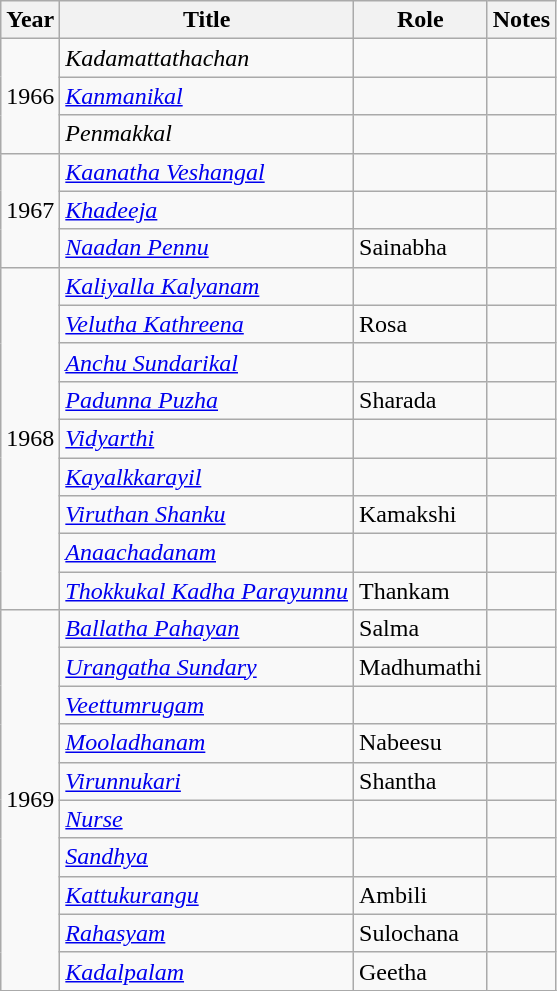<table class="wikitable sortable">
<tr>
<th>Year</th>
<th>Title</th>
<th>Role</th>
<th class="unsortable">Notes</th>
</tr>
<tr>
<td rowspan=3>1966</td>
<td><em>Kadamattathachan</em></td>
<td></td>
<td></td>
</tr>
<tr>
<td><em><a href='#'>Kanmanikal</a></em></td>
<td></td>
<td></td>
</tr>
<tr>
<td><em>Penmakkal</em></td>
<td></td>
<td></td>
</tr>
<tr>
<td rowspan=3>1967</td>
<td><em><a href='#'>Kaanatha Veshangal</a></em></td>
<td></td>
<td></td>
</tr>
<tr>
<td><em><a href='#'>Khadeeja</a></em></td>
<td></td>
<td></td>
</tr>
<tr>
<td><em><a href='#'>Naadan Pennu</a></em></td>
<td>Sainabha</td>
<td></td>
</tr>
<tr>
<td rowspan=9>1968</td>
<td><em><a href='#'>Kaliyalla Kalyanam</a></em></td>
<td></td>
<td></td>
</tr>
<tr>
<td><em><a href='#'>Velutha Kathreena</a></em></td>
<td>Rosa</td>
<td></td>
</tr>
<tr>
<td><em><a href='#'>Anchu Sundarikal</a></em></td>
<td></td>
<td></td>
</tr>
<tr>
<td><em><a href='#'>Padunna Puzha</a></em></td>
<td>Sharada</td>
<td></td>
</tr>
<tr>
<td><em><a href='#'>Vidyarthi</a></em></td>
<td></td>
<td></td>
</tr>
<tr>
<td><em><a href='#'>Kayalkkarayil</a></em></td>
<td></td>
<td></td>
</tr>
<tr>
<td><em><a href='#'>Viruthan Shanku</a></em></td>
<td>Kamakshi</td>
<td></td>
</tr>
<tr>
<td><em><a href='#'>Anaachadanam</a></em></td>
<td></td>
<td></td>
</tr>
<tr>
<td><em><a href='#'>Thokkukal Kadha Parayunnu</a></em></td>
<td>Thankam</td>
<td></td>
</tr>
<tr>
<td rowspan=10>1969</td>
<td><em><a href='#'>Ballatha Pahayan</a></em></td>
<td>Salma</td>
<td></td>
</tr>
<tr>
<td><em><a href='#'>Urangatha Sundary</a></em></td>
<td>Madhumathi</td>
<td></td>
</tr>
<tr>
<td><em><a href='#'>Veettumrugam</a></em></td>
<td></td>
<td></td>
</tr>
<tr>
<td><em><a href='#'>Mooladhanam</a></em></td>
<td>Nabeesu</td>
<td></td>
</tr>
<tr>
<td><em><a href='#'>Virunnukari</a></em></td>
<td>Shantha</td>
<td></td>
</tr>
<tr>
<td><em><a href='#'>Nurse</a></em></td>
<td></td>
<td></td>
</tr>
<tr>
<td><em><a href='#'>Sandhya</a></em></td>
<td></td>
<td></td>
</tr>
<tr>
<td><em><a href='#'>Kattukurangu</a></em></td>
<td>Ambili</td>
<td></td>
</tr>
<tr>
<td><em><a href='#'>Rahasyam</a></em></td>
<td>Sulochana</td>
<td></td>
</tr>
<tr>
<td><em><a href='#'>Kadalpalam</a></em></td>
<td>Geetha</td>
<td></td>
</tr>
<tr>
</tr>
</table>
